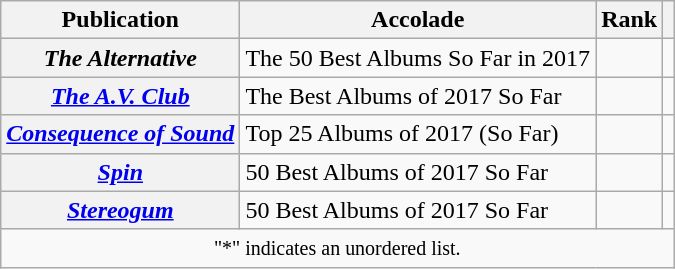<table class="sortable wikitable plainrowheaders">
<tr>
<th>Publication</th>
<th>Accolade</th>
<th>Rank</th>
<th class="unsortable"></th>
</tr>
<tr>
<th scope="row"><em>The Alternative</em></th>
<td>The 50 Best Albums So Far in 2017</td>
<td></td>
<td></td>
</tr>
<tr>
<th scope="row"><em><a href='#'>The A.V. Club</a></em></th>
<td>The Best Albums of 2017 So Far</td>
<td></td>
<td></td>
</tr>
<tr>
<th scope="row"><em><a href='#'>Consequence of Sound</a></em></th>
<td>Top 25 Albums of 2017 (So Far)</td>
<td></td>
<td></td>
</tr>
<tr>
<th scope="row"><em><a href='#'>Spin</a></em></th>
<td>50 Best Albums of 2017 So Far</td>
<td></td>
<td></td>
</tr>
<tr>
<th scope="row"><em><a href='#'>Stereogum</a></em></th>
<td>50 Best Albums of 2017 So Far</td>
<td></td>
<td></td>
</tr>
<tr>
<td colspan=4 style="text-align:center;"><small>"*" indicates an unordered list.</small></td>
</tr>
</table>
